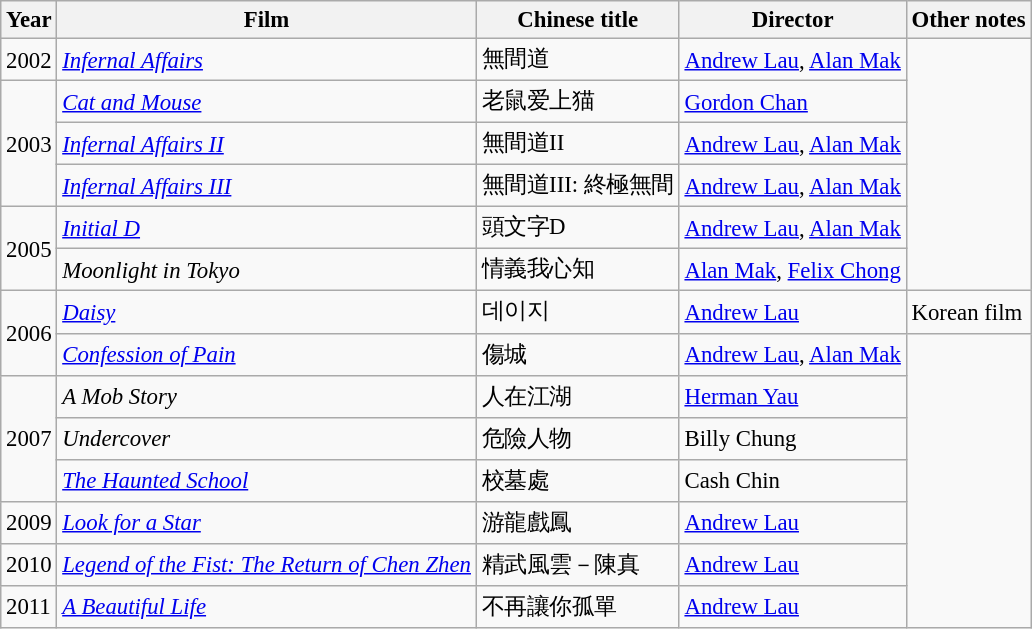<table class="wikitable" style="font-size:95%;">
<tr>
<th>Year</th>
<th>Film</th>
<th>Chinese title</th>
<th>Director</th>
<th>Other notes</th>
</tr>
<tr>
<td rowspan="1">2002</td>
<td><em><a href='#'>Infernal Affairs</a></em></td>
<td>無間道</td>
<td><a href='#'>Andrew Lau</a>, <a href='#'>Alan Mak</a></td>
</tr>
<tr>
<td rowspan="3">2003</td>
<td><em><a href='#'>Cat and Mouse</a></em></td>
<td>老鼠爱上猫</td>
<td><a href='#'>Gordon Chan</a></td>
</tr>
<tr>
<td><em><a href='#'>Infernal Affairs II</a></em></td>
<td>無間道II</td>
<td><a href='#'>Andrew Lau</a>, <a href='#'>Alan Mak</a></td>
</tr>
<tr>
<td><em><a href='#'>Infernal Affairs III</a></em></td>
<td>無間道III: 終極無間</td>
<td><a href='#'>Andrew Lau</a>, <a href='#'>Alan Mak</a></td>
</tr>
<tr>
<td rowspan="2">2005</td>
<td><em><a href='#'>Initial D</a></em></td>
<td>頭文字D</td>
<td><a href='#'>Andrew Lau</a>, <a href='#'>Alan Mak</a></td>
</tr>
<tr>
<td><em>Moonlight in Tokyo</em></td>
<td>情義我心知</td>
<td><a href='#'>Alan Mak</a>, <a href='#'>Felix Chong</a></td>
</tr>
<tr>
<td rowspan="2">2006</td>
<td><em><a href='#'>Daisy</a></em></td>
<td>데이지</td>
<td><a href='#'>Andrew Lau</a></td>
<td>Korean film</td>
</tr>
<tr>
<td><em><a href='#'>Confession of Pain</a></em></td>
<td>傷城</td>
<td><a href='#'>Andrew Lau</a>, <a href='#'>Alan Mak</a></td>
</tr>
<tr>
<td rowspan="3">2007</td>
<td><em>A Mob Story</em></td>
<td>人在江湖</td>
<td><a href='#'>Herman Yau</a></td>
</tr>
<tr>
<td><em>Undercover</em></td>
<td>危險人物</td>
<td>Billy Chung</td>
</tr>
<tr>
<td><em><a href='#'>The Haunted School</a></em></td>
<td>校墓處</td>
<td>Cash Chin</td>
</tr>
<tr>
<td rowspan="1">2009</td>
<td><em><a href='#'>Look for a Star</a></em></td>
<td>游龍戲鳳</td>
<td><a href='#'>Andrew Lau</a></td>
</tr>
<tr>
<td rowspan="1">2010</td>
<td><em><a href='#'>Legend of the Fist: The Return of Chen Zhen</a></em></td>
<td>精武風雲－陳真</td>
<td><a href='#'>Andrew Lau</a></td>
</tr>
<tr>
<td rowspan="1">2011</td>
<td><em><a href='#'>A Beautiful Life</a></em></td>
<td>不再讓你孤單</td>
<td><a href='#'>Andrew Lau</a></td>
</tr>
</table>
